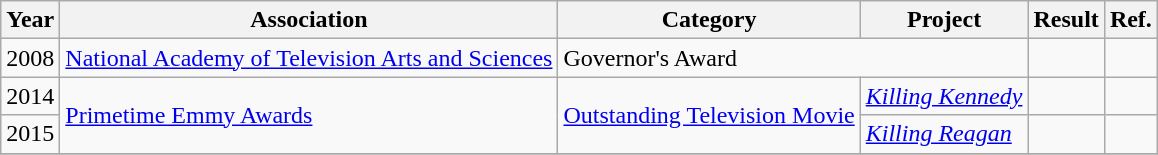<table class="wikitable">
<tr>
<th>Year</th>
<th>Association</th>
<th>Category</th>
<th>Project</th>
<th>Result</th>
<th class=unsortable>Ref.</th>
</tr>
<tr>
<td>2008</td>
<td><a href='#'>National Academy of Television Arts and Sciences</a></td>
<td colspan=2>Governor's Award</td>
<td></td>
<td></td>
</tr>
<tr>
<td>2014</td>
<td rowspan=2><a href='#'>Primetime Emmy Awards</a></td>
<td rowspan=2><a href='#'>Outstanding Television Movie</a></td>
<td><em><a href='#'>Killing Kennedy</a></em></td>
<td></td>
<td></td>
</tr>
<tr>
<td>2015</td>
<td><em><a href='#'>Killing Reagan</a></em></td>
<td></td>
<td></td>
</tr>
<tr>
</tr>
</table>
